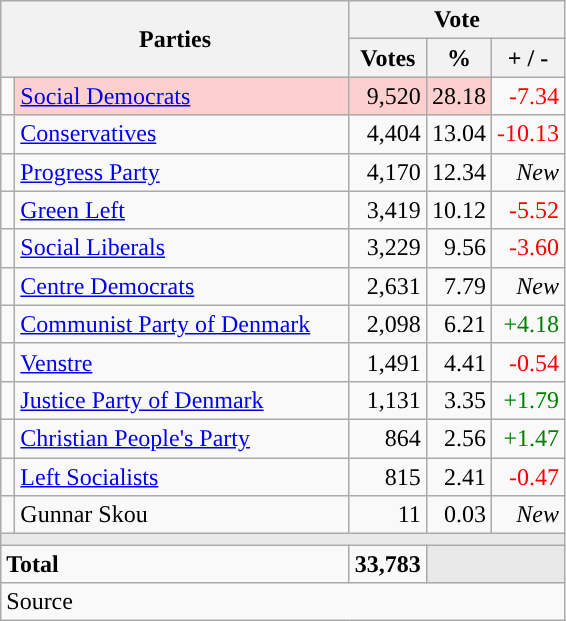<table class="wikitable" style="text-align:right;">
<tr>
<th style="text-align:centre;" rowspan="2" colspan="2" width="225">Parties</th>
<th colspan="3">Vote</th>
</tr>
<tr>
<th width="15">Votes</th>
<th width="15">%</th>
<th width="15">+ / -</th>
</tr>
<tr>
<td width="2" style="color:inherit;background:"></td>
<td bgcolor=#fbd0ce  align="left"><a href='#'>Social Democrats</a></td>
<td bgcolor=#fbd0ce>9,520</td>
<td bgcolor=#fbd0ce>28.18</td>
<td style=color:red;>-7.34</td>
</tr>
<tr>
<td width="2" style="color:inherit;background:"></td>
<td align="left"><a href='#'>Conservatives</a></td>
<td>4,404</td>
<td>13.04</td>
<td style=color:red;>-10.13</td>
</tr>
<tr>
<td width="2" style="color:inherit;background:"></td>
<td align="left"><a href='#'>Progress Party</a></td>
<td>4,170</td>
<td>12.34</td>
<td><em>New</em></td>
</tr>
<tr>
<td width="2" style="color:inherit;background:"></td>
<td align="left"><a href='#'>Green Left</a></td>
<td>3,419</td>
<td>10.12</td>
<td style=color:red;>-5.52</td>
</tr>
<tr>
<td width="2" style="color:inherit;background:"></td>
<td align="left"><a href='#'>Social Liberals</a></td>
<td>3,229</td>
<td>9.56</td>
<td style=color:red;>-3.60</td>
</tr>
<tr>
<td width="2" style="color:inherit;background:"></td>
<td align="left"><a href='#'>Centre Democrats</a></td>
<td>2,631</td>
<td>7.79</td>
<td><em>New</em></td>
</tr>
<tr>
<td width="2" style="color:inherit;background:"></td>
<td align="left"><a href='#'>Communist Party of Denmark</a></td>
<td>2,098</td>
<td>6.21</td>
<td style=color:green;>+4.18</td>
</tr>
<tr>
<td width="2" style="color:inherit;background:"></td>
<td align="left"><a href='#'>Venstre</a></td>
<td>1,491</td>
<td>4.41</td>
<td style=color:red;>-0.54</td>
</tr>
<tr>
<td width="2" style="color:inherit;background:"></td>
<td align="left"><a href='#'>Justice Party of Denmark</a></td>
<td>1,131</td>
<td>3.35</td>
<td style=color:green;>+1.79</td>
</tr>
<tr>
<td width="2" style="color:inherit;background:"></td>
<td align="left"><a href='#'>Christian People's Party</a></td>
<td>864</td>
<td>2.56</td>
<td style=color:green;>+1.47</td>
</tr>
<tr>
<td width="2" style="color:inherit;background:"></td>
<td align="left"><a href='#'>Left Socialists</a></td>
<td>815</td>
<td>2.41</td>
<td style=color:red;>-0.47</td>
</tr>
<tr>
<td width="2" style="color:inherit;background:"></td>
<td align="left">Gunnar Skou</td>
<td>11</td>
<td>0.03</td>
<td><em>New</em></td>
</tr>
<tr>
<td colspan="7" bgcolor="#E9E9E9"></td>
</tr>
<tr>
<td align="left" colspan="2"><strong>Total</strong></td>
<td><strong>33,783</strong></td>
<td bgcolor="#E9E9E9" colspan="2"></td>
</tr>
<tr>
<td align="left" colspan="6">Source</td>
</tr>
</table>
